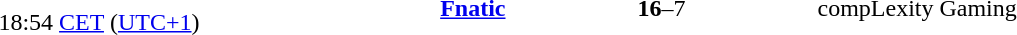<table>
<tr>
<td style="text-align:right" width="150px"><br>18:54 <a href='#'>CET</a> (<a href='#'>UTC+1</a>)</td>
<td style="text-align:right" width="200px"><strong><a href='#'>Fnatic</a></strong></td>
<td style="text-align:center" width="200px"><strong>16</strong>–7<br></td>
<td style="text-align:left">compLexity Gaming</td>
</tr>
</table>
